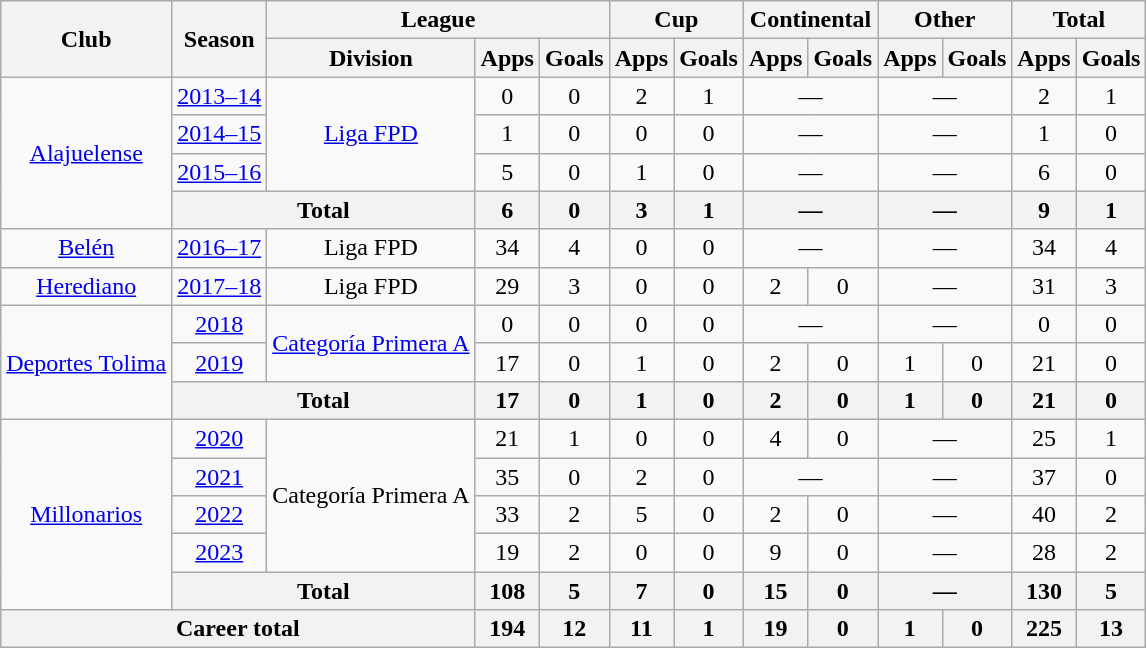<table class="wikitable" style="text-align: center;">
<tr>
<th rowspan="2">Club</th>
<th rowspan="2">Season</th>
<th colspan="3">League</th>
<th colspan="2">Cup</th>
<th colspan="2">Continental</th>
<th colspan="2">Other</th>
<th colspan="2">Total</th>
</tr>
<tr>
<th>Division</th>
<th>Apps</th>
<th>Goals</th>
<th>Apps</th>
<th>Goals</th>
<th>Apps</th>
<th>Goals</th>
<th>Apps</th>
<th>Goals</th>
<th>Apps</th>
<th>Goals</th>
</tr>
<tr>
<td rowspan="4"><a href='#'>Alajuelense</a></td>
<td><a href='#'>2013–14</a></td>
<td rowspan="3"><a href='#'>Liga FPD</a></td>
<td>0</td>
<td>0</td>
<td>2</td>
<td>1</td>
<td colspan="2">—</td>
<td colspan="2">—</td>
<td>2</td>
<td>1</td>
</tr>
<tr>
<td><a href='#'>2014–15</a></td>
<td>1</td>
<td>0</td>
<td>0</td>
<td>0</td>
<td colspan="2">—</td>
<td colspan="2">—</td>
<td>1</td>
<td>0</td>
</tr>
<tr>
<td><a href='#'>2015–16</a></td>
<td>5</td>
<td>0</td>
<td>1</td>
<td>0</td>
<td colspan="2">—</td>
<td colspan="2">—</td>
<td>6</td>
<td>0</td>
</tr>
<tr>
<th colspan="2">Total</th>
<th>6</th>
<th>0</th>
<th>3</th>
<th>1</th>
<th colspan="2">—</th>
<th colspan="2">—</th>
<th>9</th>
<th>1</th>
</tr>
<tr>
<td><a href='#'>Belén</a></td>
<td><a href='#'>2016–17</a></td>
<td>Liga FPD</td>
<td>34</td>
<td>4</td>
<td>0</td>
<td>0</td>
<td colspan="2">—</td>
<td colspan="2">—</td>
<td>34</td>
<td>4</td>
</tr>
<tr>
<td><a href='#'>Herediano</a></td>
<td><a href='#'>2017–18</a></td>
<td>Liga FPD</td>
<td>29</td>
<td>3</td>
<td>0</td>
<td>0</td>
<td>2</td>
<td>0</td>
<td colspan="2">—</td>
<td>31</td>
<td>3</td>
</tr>
<tr>
<td rowspan="3"><a href='#'>Deportes Tolima</a></td>
<td><a href='#'>2018</a></td>
<td rowspan="2"><a href='#'>Categoría Primera A</a></td>
<td>0</td>
<td>0</td>
<td>0</td>
<td>0</td>
<td colspan="2">—</td>
<td colspan="2">—</td>
<td>0</td>
<td>0</td>
</tr>
<tr>
<td><a href='#'>2019</a></td>
<td>17</td>
<td>0</td>
<td>1</td>
<td>0</td>
<td>2</td>
<td>0</td>
<td>1</td>
<td>0</td>
<td>21</td>
<td>0</td>
</tr>
<tr>
<th colspan="2">Total</th>
<th>17</th>
<th>0</th>
<th>1</th>
<th>0</th>
<th>2</th>
<th>0</th>
<th>1</th>
<th>0</th>
<th>21</th>
<th>0</th>
</tr>
<tr>
<td rowspan="5"><a href='#'>Millonarios</a></td>
<td><a href='#'>2020</a></td>
<td rowspan="4">Categoría Primera A</td>
<td>21</td>
<td>1</td>
<td>0</td>
<td>0</td>
<td>4</td>
<td>0</td>
<td colspan="2">—</td>
<td>25</td>
<td>1</td>
</tr>
<tr>
<td><a href='#'>2021</a></td>
<td>35</td>
<td>0</td>
<td>2</td>
<td>0</td>
<td colspan="2">—</td>
<td colspan="2">—</td>
<td>37</td>
<td>0</td>
</tr>
<tr>
<td><a href='#'>2022</a></td>
<td>33</td>
<td>2</td>
<td>5</td>
<td>0</td>
<td>2</td>
<td>0</td>
<td colspan="2">—</td>
<td>40</td>
<td>2</td>
</tr>
<tr>
<td><a href='#'>2023</a></td>
<td>19</td>
<td>2</td>
<td>0</td>
<td>0</td>
<td>9</td>
<td>0</td>
<td colspan="2">—</td>
<td>28</td>
<td>2</td>
</tr>
<tr>
<th colspan="2">Total</th>
<th>108</th>
<th>5</th>
<th>7</th>
<th>0</th>
<th>15</th>
<th>0</th>
<th colspan="2">—</th>
<th>130</th>
<th>5</th>
</tr>
<tr>
<th colspan="3">Career total</th>
<th>194</th>
<th>12</th>
<th>11</th>
<th>1</th>
<th>19</th>
<th>0</th>
<th>1</th>
<th>0</th>
<th>225</th>
<th>13</th>
</tr>
</table>
